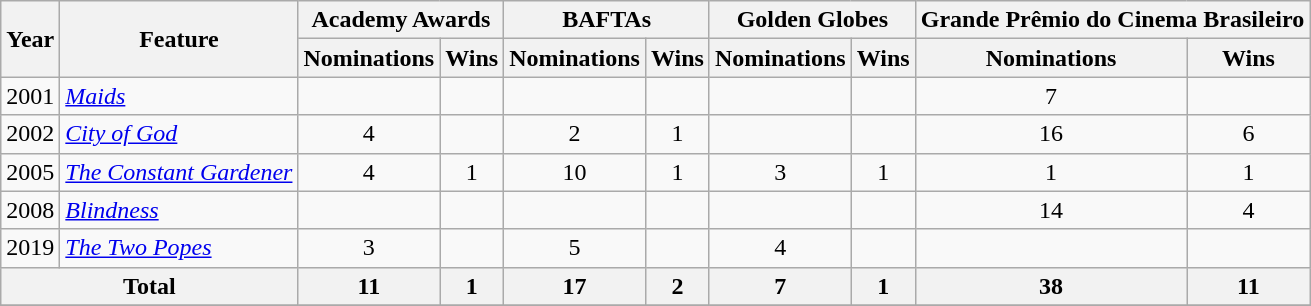<table class="wikitable">
<tr>
<th rowspan="2">Year</th>
<th rowspan="2">Feature</th>
<th colspan="2">Academy Awards</th>
<th colspan="2">BAFTAs</th>
<th colspan="2">Golden Globes</th>
<th colspan="2">Grande Prêmio do Cinema Brasileiro</th>
</tr>
<tr>
<th>Nominations</th>
<th>Wins</th>
<th>Nominations</th>
<th>Wins</th>
<th>Nominations</th>
<th>Wins</th>
<th>Nominations</th>
<th>Wins</th>
</tr>
<tr>
<td>2001</td>
<td><em><a href='#'>Maids</a></em></td>
<td></td>
<td></td>
<td></td>
<td></td>
<td></td>
<td></td>
<td align=center>7</td>
<td></td>
</tr>
<tr>
<td>2002</td>
<td><em><a href='#'>City of God</a></em></td>
<td align=center>4</td>
<td></td>
<td align=center>2</td>
<td align=center>1</td>
<td></td>
<td></td>
<td align=center>16</td>
<td align=center>6</td>
</tr>
<tr>
<td>2005</td>
<td><em><a href='#'>The Constant Gardener</a></em></td>
<td align=center>4</td>
<td align=center>1</td>
<td align=center>10</td>
<td align=center>1</td>
<td align=center>3</td>
<td align=center>1</td>
<td align=center>1</td>
<td align=center>1</td>
</tr>
<tr>
<td>2008</td>
<td><em><a href='#'>Blindness</a></em></td>
<td></td>
<td></td>
<td></td>
<td></td>
<td></td>
<td></td>
<td align=center>14</td>
<td align=center>4</td>
</tr>
<tr>
<td>2019</td>
<td><em><a href='#'>The Two Popes</a></em></td>
<td align=center>3</td>
<td></td>
<td align=center>5</td>
<td></td>
<td align=center>4</td>
<td></td>
<td></td>
<td></td>
</tr>
<tr>
<th colspan="2">Total</th>
<th>11</th>
<th>1</th>
<th>17</th>
<th>2</th>
<th>7</th>
<th>1</th>
<th>38</th>
<th>11</th>
</tr>
<tr>
</tr>
</table>
